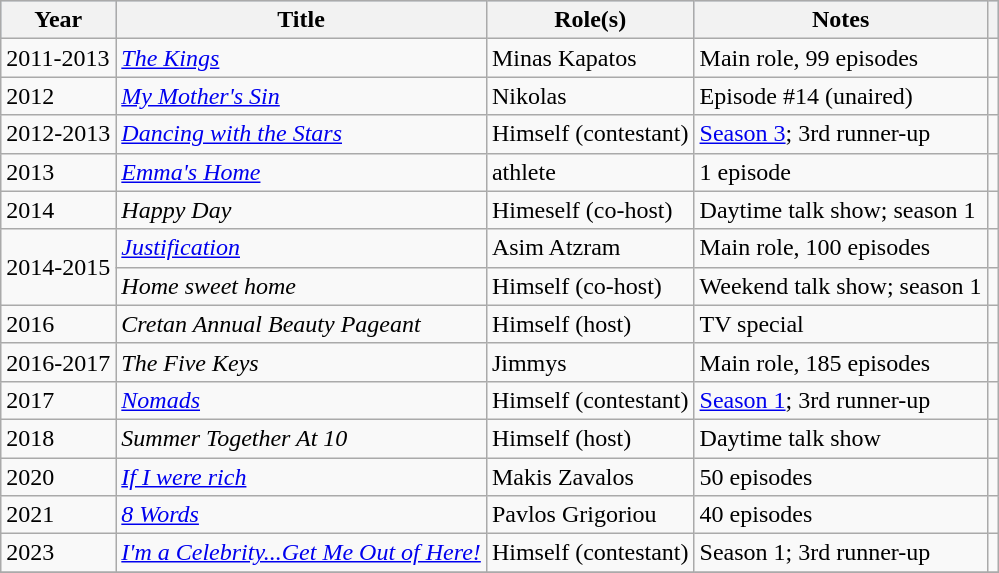<table class="wikitable">
<tr style="background:#b0c4de; text-align:center;">
<th>Year</th>
<th>Title</th>
<th>Role(s)</th>
<th class="unsortable">Notes</th>
<th class="unsortable"></th>
</tr>
<tr>
<td>2011-2013</td>
<td><em><a href='#'>The Kings</a></em></td>
<td>Minas Kapatos</td>
<td>Main role, 99 episodes</td>
<td></td>
</tr>
<tr>
<td>2012</td>
<td><em><a href='#'>My Mother's Sin</a></em></td>
<td>Nikolas</td>
<td>Episode #14 (unaired)</td>
<td></td>
</tr>
<tr>
<td>2012-2013</td>
<td><em><a href='#'>Dancing with the Stars</a></em></td>
<td>Himself (contestant)</td>
<td><a href='#'>Season 3</a>; 3rd runner-up</td>
<td></td>
</tr>
<tr>
<td>2013</td>
<td><em><a href='#'>Emma's Home</a></em></td>
<td>athlete</td>
<td>1 episode</td>
<td></td>
</tr>
<tr>
<td>2014</td>
<td><em>Happy Day</em></td>
<td>Himeself (co-host)</td>
<td>Daytime talk show; season 1</td>
<td></td>
</tr>
<tr>
<td rowspan="2">2014-2015</td>
<td><em><a href='#'>Justification</a></em></td>
<td>Asim Atzram</td>
<td>Main role, 100 episodes</td>
<td></td>
</tr>
<tr>
<td><em>Home sweet home</em></td>
<td>Himself (co-host)</td>
<td>Weekend talk show; season 1</td>
<td></td>
</tr>
<tr>
<td>2016</td>
<td><em>Cretan Annual Beauty Pageant</em></td>
<td>Himself (host)</td>
<td>TV special</td>
</tr>
<tr>
<td>2016-2017</td>
<td><em>The Five Keys</em></td>
<td>Jimmys</td>
<td>Main role, 185 episodes</td>
<td></td>
</tr>
<tr>
<td>2017</td>
<td><em><a href='#'>Nomads</a></em></td>
<td>Himself (contestant)</td>
<td><a href='#'>Season 1</a>; 3rd runner-up</td>
<td></td>
</tr>
<tr>
<td>2018</td>
<td><em>Summer Together At 10</em></td>
<td>Himself (host)</td>
<td>Daytime talk show</td>
<td></td>
</tr>
<tr>
<td>2020</td>
<td><em><a href='#'>If I were rich</a></em></td>
<td>Makis Zavalos</td>
<td>50 episodes</td>
<td></td>
</tr>
<tr>
<td>2021</td>
<td><em><a href='#'>8 Words</a></em></td>
<td>Pavlos Grigoriou</td>
<td>40 episodes</td>
<td></td>
</tr>
<tr>
<td>2023</td>
<td><em><a href='#'>I'm a Celebrity...Get Me Out of Here!</a></em></td>
<td>Himself (contestant)</td>
<td>Season 1; 3rd runner-up</td>
<td></td>
</tr>
<tr>
</tr>
</table>
